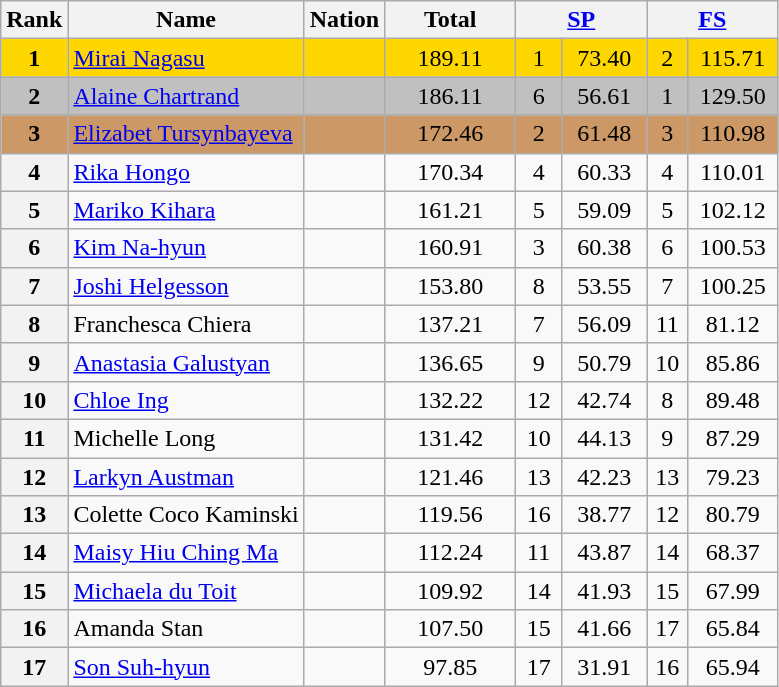<table class="wikitable sortable">
<tr>
<th>Rank</th>
<th>Name</th>
<th>Nation</th>
<th width="80px">Total</th>
<th colspan="2" width="80px"><a href='#'>SP</a></th>
<th colspan="2" width="80px"><a href='#'>FS</a></th>
</tr>
<tr bgcolor="gold">
<td align="center"><strong>1</strong></td>
<td><a href='#'>Mirai Nagasu</a></td>
<td></td>
<td align="center">189.11</td>
<td align="center">1</td>
<td align="center">73.40</td>
<td align="center">2</td>
<td align="center">115.71</td>
</tr>
<tr bgcolor="silver">
<td align="center"><strong>2</strong></td>
<td><a href='#'>Alaine Chartrand</a></td>
<td></td>
<td align="center">186.11</td>
<td align="center">6</td>
<td align="center">56.61</td>
<td align="center">1</td>
<td align="center">129.50</td>
</tr>
<tr bgcolor="cc9966">
<td align="center"><strong>3</strong></td>
<td><a href='#'>Elizabet Tursynbayeva</a></td>
<td></td>
<td align="center">172.46</td>
<td align="center">2</td>
<td align="center">61.48</td>
<td align="center">3</td>
<td align="center">110.98</td>
</tr>
<tr>
<th>4</th>
<td><a href='#'>Rika Hongo</a></td>
<td></td>
<td align="center">170.34</td>
<td align="center">4</td>
<td align="center">60.33</td>
<td align="center">4</td>
<td align="center">110.01</td>
</tr>
<tr>
<th>5</th>
<td><a href='#'>Mariko Kihara</a></td>
<td></td>
<td align="center">161.21</td>
<td align="center">5</td>
<td align="center">59.09</td>
<td align="center">5</td>
<td align="center">102.12</td>
</tr>
<tr>
<th>6</th>
<td><a href='#'>Kim Na-hyun</a></td>
<td></td>
<td align="center">160.91</td>
<td align="center">3</td>
<td align="center">60.38</td>
<td align="center">6</td>
<td align="center">100.53</td>
</tr>
<tr>
<th>7</th>
<td><a href='#'>Joshi Helgesson</a></td>
<td></td>
<td align="center">153.80</td>
<td align="center">8</td>
<td align="center">53.55</td>
<td align="center">7</td>
<td align="center">100.25</td>
</tr>
<tr>
<th>8</th>
<td>Franchesca Chiera</td>
<td></td>
<td align="center">137.21</td>
<td align="center">7</td>
<td align="center">56.09</td>
<td align="center">11</td>
<td align="center">81.12</td>
</tr>
<tr>
<th>9</th>
<td><a href='#'>Anastasia Galustyan</a></td>
<td></td>
<td align="center">136.65</td>
<td align="center">9</td>
<td align="center">50.79</td>
<td align="center">10</td>
<td align="center">85.86</td>
</tr>
<tr>
<th>10</th>
<td><a href='#'>Chloe Ing</a></td>
<td></td>
<td align="center">132.22</td>
<td align="center">12</td>
<td align="center">42.74</td>
<td align="center">8</td>
<td align="center">89.48</td>
</tr>
<tr>
<th>11</th>
<td>Michelle Long</td>
<td></td>
<td align="center">131.42</td>
<td align="center">10</td>
<td align="center">44.13</td>
<td align="center">9</td>
<td align="center">87.29</td>
</tr>
<tr>
<th>12</th>
<td><a href='#'>Larkyn Austman</a></td>
<td></td>
<td align="center">121.46</td>
<td align="center">13</td>
<td align="center">42.23</td>
<td align="center">13</td>
<td align="center">79.23</td>
</tr>
<tr>
<th>13</th>
<td>Colette Coco Kaminski</td>
<td></td>
<td align="center">119.56</td>
<td align="center">16</td>
<td align="center">38.77</td>
<td align="center">12</td>
<td align="center">80.79</td>
</tr>
<tr>
<th>14</th>
<td><a href='#'>Maisy Hiu Ching Ma</a></td>
<td></td>
<td align="center">112.24</td>
<td align="center">11</td>
<td align="center">43.87</td>
<td align="center">14</td>
<td align="center">68.37</td>
</tr>
<tr>
<th>15</th>
<td><a href='#'>Michaela du Toit</a></td>
<td></td>
<td align="center">109.92</td>
<td align="center">14</td>
<td align="center">41.93</td>
<td align="center">15</td>
<td align="center">67.99</td>
</tr>
<tr>
<th>16</th>
<td>Amanda Stan</td>
<td></td>
<td align="center">107.50</td>
<td align="center">15</td>
<td align="center">41.66</td>
<td align="center">17</td>
<td align="center">65.84</td>
</tr>
<tr>
<th>17</th>
<td><a href='#'>Son Suh-hyun</a></td>
<td></td>
<td align="center">97.85</td>
<td align="center">17</td>
<td align="center">31.91</td>
<td align="center">16</td>
<td align="center">65.94</td>
</tr>
</table>
